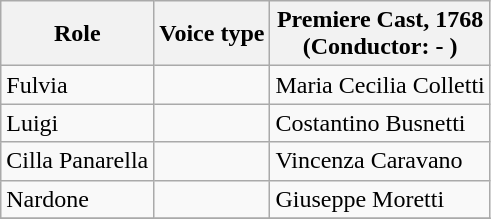<table class="wikitable">
<tr>
<th>Role</th>
<th>Voice type</th>
<th>Premiere Cast, 1768<br>(Conductor: - )</th>
</tr>
<tr>
<td>Fulvia</td>
<td></td>
<td>Maria Cecilia Colletti</td>
</tr>
<tr>
<td>Luigi</td>
<td></td>
<td>Costantino Busnetti</td>
</tr>
<tr>
<td>Cilla Panarella</td>
<td></td>
<td>Vincenza Caravano</td>
</tr>
<tr>
<td>Nardone</td>
<td></td>
<td>Giuseppe Moretti</td>
</tr>
<tr>
</tr>
</table>
